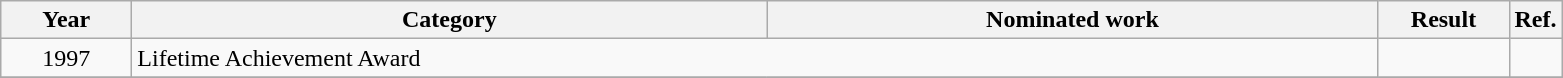<table class=wikitable>
<tr>
<th scope="col" style="width:5em;">Year</th>
<th scope="col" style="width:26em;">Category</th>
<th scope="col" style="width:25em;">Nominated work</th>
<th scope="col" style="width:5em;">Result</th>
<th>Ref.</th>
</tr>
<tr>
<td style="text-align:center;">1997</td>
<td colspan=2>Lifetime Achievement Award</td>
<td></td>
<td></td>
</tr>
<tr>
</tr>
</table>
